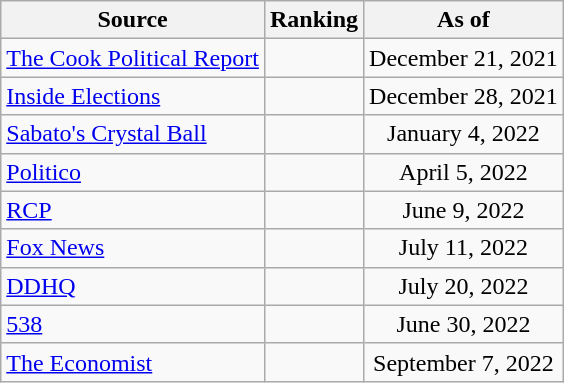<table class="wikitable" style="text-align:center">
<tr>
<th>Source</th>
<th>Ranking</th>
<th>As of</th>
</tr>
<tr>
<td align=left><a href='#'>The Cook Political Report</a></td>
<td></td>
<td>December 21, 2021</td>
</tr>
<tr>
<td align=left><a href='#'>Inside Elections</a></td>
<td></td>
<td>December 28, 2021</td>
</tr>
<tr>
<td align=left><a href='#'>Sabato's Crystal Ball</a></td>
<td></td>
<td>January 4, 2022</td>
</tr>
<tr>
<td align=left><a href='#'>Politico</a></td>
<td></td>
<td>April 5, 2022</td>
</tr>
<tr>
<td align="left"><a href='#'>RCP</a></td>
<td></td>
<td>June 9, 2022</td>
</tr>
<tr>
<td align=left><a href='#'>Fox News</a></td>
<td></td>
<td>July 11, 2022</td>
</tr>
<tr>
<td align="left"><a href='#'>DDHQ</a></td>
<td></td>
<td>July 20, 2022</td>
</tr>
<tr>
<td align="left"><a href='#'>538</a></td>
<td></td>
<td>June 30, 2022</td>
</tr>
<tr>
<td align="left"><a href='#'>The Economist</a></td>
<td></td>
<td>September 7, 2022</td>
</tr>
</table>
